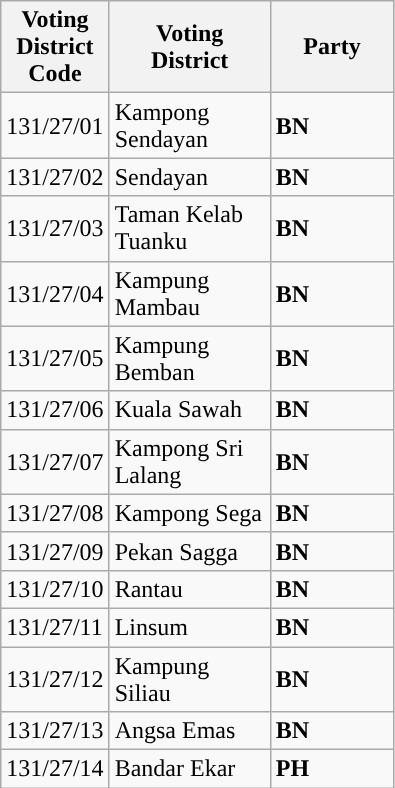<table class ="wikitable sortable">
<tr>
<th style="width:30px;">Voting District Code</th>
<th style="width:100px;">Voting District</th>
<th style="width:75px;">Party</th>
</tr>
<tr>
<td>131/27/01</td>
<td>Kampong Sendayan</td>
<td><strong>BN</strong></td>
</tr>
<tr>
<td>131/27/02</td>
<td>Sendayan</td>
<td><strong>BN</strong></td>
</tr>
<tr>
<td>131/27/03</td>
<td>Taman Kelab Tuanku</td>
<td><strong>BN</strong></td>
</tr>
<tr>
<td>131/27/04</td>
<td>Kampung Mambau</td>
<td><strong>BN</strong></td>
</tr>
<tr>
<td>131/27/05</td>
<td>Kampung Bemban</td>
<td><strong>BN</strong></td>
</tr>
<tr>
<td>131/27/06</td>
<td>Kuala Sawah</td>
<td><strong>BN</strong></td>
</tr>
<tr>
<td>131/27/07</td>
<td>Kampong Sri Lalang</td>
<td><strong>BN</strong></td>
</tr>
<tr>
<td>131/27/08</td>
<td>Kampong Sega</td>
<td><strong>BN</strong></td>
</tr>
<tr>
<td>131/27/09</td>
<td>Pekan Sagga</td>
<td><strong>BN</strong></td>
</tr>
<tr>
<td>131/27/10</td>
<td>Rantau</td>
<td><strong>BN</strong></td>
</tr>
<tr>
<td>131/27/11</td>
<td>Linsum</td>
<td><strong>BN</strong></td>
</tr>
<tr>
<td>131/27/12</td>
<td>Kampung Siliau</td>
<td><strong>BN</strong></td>
</tr>
<tr>
<td>131/27/13</td>
<td>Angsa Emas</td>
<td><strong>BN</strong></td>
</tr>
<tr>
<td>131/27/14</td>
<td>Bandar Ekar</td>
<td><strong>PH</strong></td>
</tr>
</table>
